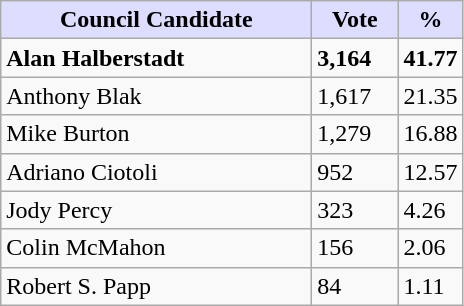<table class="wikitable sortable">
<tr>
<th style="background:#ddf; width:200px;">Council Candidate</th>
<th style="background:#ddf; width:50px;">Vote</th>
<th style="background:#ddf; width:30px;">%</th>
</tr>
<tr>
<td><strong>Alan Halberstadt</strong></td>
<td><strong>3,164</strong></td>
<td><strong>41.77</strong></td>
</tr>
<tr>
<td>Anthony Blak</td>
<td>1,617</td>
<td>21.35</td>
</tr>
<tr>
<td>Mike Burton</td>
<td>1,279</td>
<td>16.88</td>
</tr>
<tr>
<td>Adriano Ciotoli</td>
<td>952</td>
<td>12.57</td>
</tr>
<tr>
<td>Jody Percy</td>
<td>323</td>
<td>4.26</td>
</tr>
<tr>
<td>Colin McMahon</td>
<td>156</td>
<td>2.06</td>
</tr>
<tr>
<td>Robert S. Papp</td>
<td>84</td>
<td>1.11</td>
</tr>
</table>
